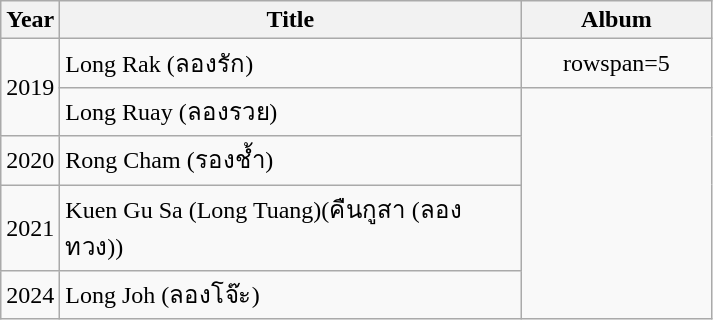<table class="wikitable" style="text-align:center;">
<tr>
<th scope="col">Year</th>
<th scope="col" width = "300px">Title</th>
<th scope="col" width = "120px">Album</th>
</tr>
<tr>
<td rowspan=2>2019</td>
<td align = "left">Long Rak (ลองรัก)</td>
<td>rowspan=5 </td>
</tr>
<tr>
<td align = "left">Long Ruay (ลองรวย)</td>
</tr>
<tr>
<td>2020</td>
<td align = "left">Rong Cham (รองช้ำ)</td>
</tr>
<tr>
<td>2021</td>
<td align = "left">Kuen Gu Sa (Long Tuang)(คืนกูสา (ลองทวง))</td>
</tr>
<tr>
<td>2024</td>
<td align = "left">Long Joh (ลองโจ๊ะ)</td>
</tr>
</table>
